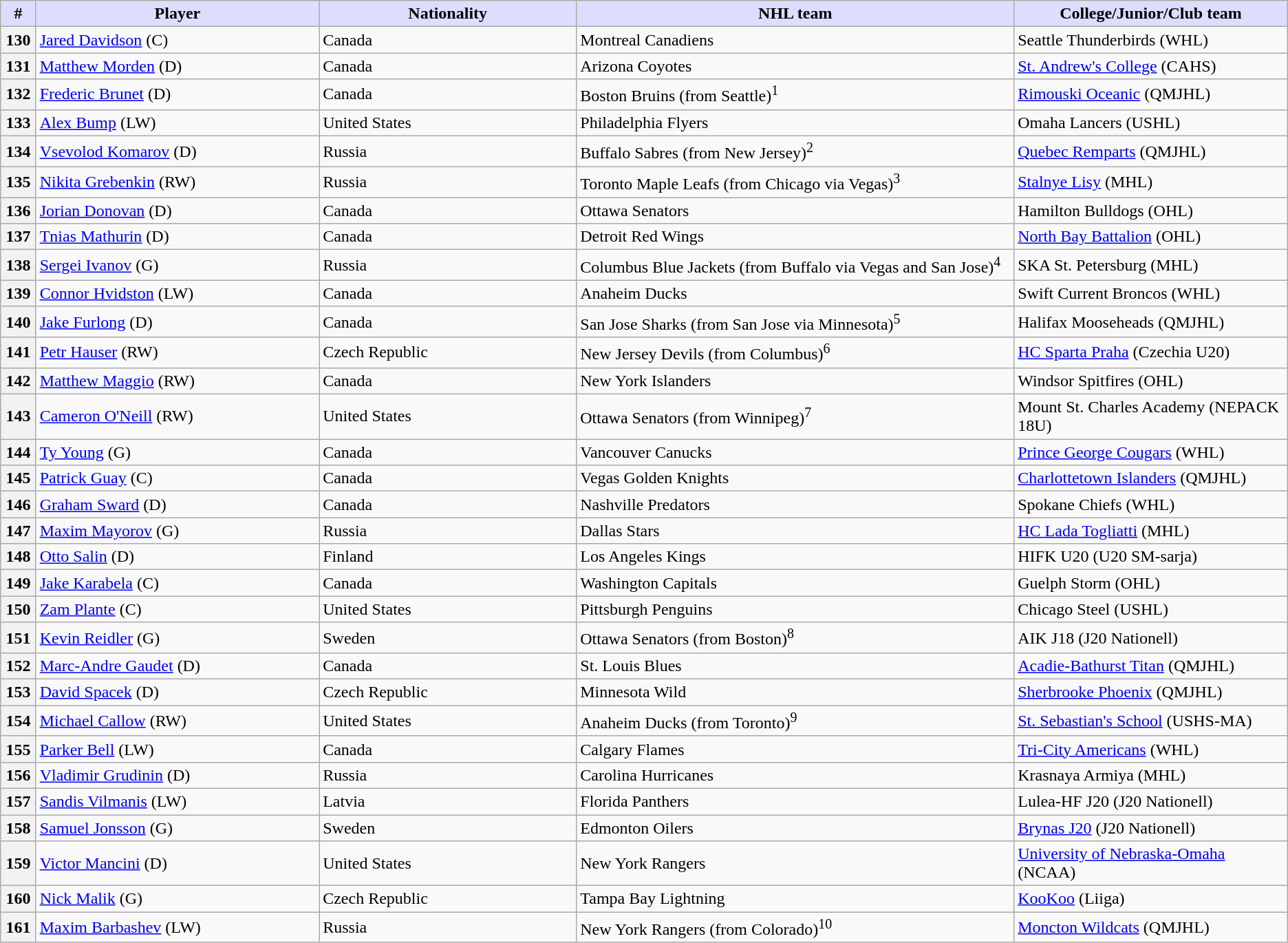<table class="wikitable">
<tr>
<th style="background:#ddf; width:2.75%;">#</th>
<th style="background:#ddf; width:22.0%;">Player</th>
<th style="background:#ddf; width:20.0%;">Nationality</th>
<th style="background:#ddf; width:34.0%;">NHL team</th>
<th style="background:#ddf; width:100.0%;">College/Junior/Club team</th>
</tr>
<tr>
<th>130</th>
<td><a href='#'>Jared Davidson</a> (C)</td>
<td> Canada</td>
<td>Montreal Canadiens</td>
<td>Seattle Thunderbirds (WHL)</td>
</tr>
<tr>
<th>131</th>
<td><a href='#'>Matthew Morden</a> (D)</td>
<td> Canada</td>
<td>Arizona Coyotes</td>
<td><a href='#'>St. Andrew's College</a> (CAHS)</td>
</tr>
<tr>
<th>132</th>
<td><a href='#'>Frederic Brunet</a> (D)</td>
<td> Canada</td>
<td>Boston Bruins (from Seattle)<sup>1</sup></td>
<td><a href='#'>Rimouski Oceanic</a> (QMJHL)</td>
</tr>
<tr>
<th>133</th>
<td><a href='#'>Alex Bump</a> (LW)</td>
<td> United States</td>
<td>Philadelphia Flyers</td>
<td>Omaha Lancers (USHL)</td>
</tr>
<tr>
<th>134</th>
<td><a href='#'>Vsevolod Komarov</a> (D)</td>
<td> Russia</td>
<td>Buffalo Sabres (from New Jersey)<sup>2</sup></td>
<td><a href='#'>Quebec Remparts</a> (QMJHL)</td>
</tr>
<tr>
<th>135</th>
<td><a href='#'>Nikita Grebenkin</a> (RW)</td>
<td> Russia</td>
<td>Toronto Maple Leafs (from Chicago via Vegas)<sup>3</sup></td>
<td><a href='#'>Stalnye Lisy</a> (MHL)</td>
</tr>
<tr>
<th>136</th>
<td><a href='#'>Jorian Donovan</a> (D)</td>
<td> Canada</td>
<td>Ottawa Senators</td>
<td>Hamilton Bulldogs (OHL)</td>
</tr>
<tr>
<th>137</th>
<td><a href='#'>Tnias Mathurin</a> (D)</td>
<td> Canada</td>
<td>Detroit Red Wings</td>
<td><a href='#'>North Bay Battalion</a> (OHL)</td>
</tr>
<tr>
<th>138</th>
<td><a href='#'>Sergei Ivanov</a> (G)</td>
<td> Russia</td>
<td>Columbus Blue Jackets (from Buffalo via Vegas and San Jose)<sup>4</sup></td>
<td>SKA St. Petersburg (MHL)</td>
</tr>
<tr>
<th>139</th>
<td><a href='#'>Connor Hvidston</a> (LW)</td>
<td> Canada</td>
<td>Anaheim Ducks</td>
<td>Swift Current Broncos (WHL)</td>
</tr>
<tr>
<th>140</th>
<td><a href='#'>Jake Furlong</a> (D)</td>
<td> Canada</td>
<td>San Jose Sharks (from San Jose via Minnesota)<sup>5</sup></td>
<td>Halifax Mooseheads (QMJHL)</td>
</tr>
<tr>
<th>141</th>
<td><a href='#'>Petr Hauser</a> (RW)</td>
<td> Czech Republic</td>
<td>New Jersey Devils (from Columbus)<sup>6</sup></td>
<td><a href='#'>HC Sparta Praha</a> (Czechia U20)</td>
</tr>
<tr>
<th>142</th>
<td><a href='#'>Matthew Maggio</a> (RW)</td>
<td> Canada</td>
<td>New York Islanders</td>
<td>Windsor Spitfires (OHL)</td>
</tr>
<tr>
<th>143</th>
<td><a href='#'>Cameron O'Neill</a> (RW)</td>
<td> United States</td>
<td>Ottawa Senators (from Winnipeg)<sup>7</sup></td>
<td>Mount St. Charles Academy (NEPACK 18U)</td>
</tr>
<tr>
<th>144</th>
<td><a href='#'>Ty Young</a> (G)</td>
<td> Canada</td>
<td>Vancouver Canucks</td>
<td><a href='#'>Prince George Cougars</a> (WHL)</td>
</tr>
<tr>
<th>145</th>
<td><a href='#'>Patrick Guay</a> (C)</td>
<td> Canada</td>
<td>Vegas Golden Knights</td>
<td><a href='#'>Charlottetown Islanders</a> (QMJHL)</td>
</tr>
<tr>
<th>146</th>
<td><a href='#'>Graham Sward</a> (D)</td>
<td> Canada</td>
<td>Nashville Predators</td>
<td>Spokane Chiefs (WHL)</td>
</tr>
<tr>
<th>147</th>
<td><a href='#'>Maxim Mayorov</a> (G)</td>
<td> Russia</td>
<td>Dallas Stars</td>
<td><a href='#'>HC Lada Togliatti</a> (MHL)</td>
</tr>
<tr>
<th>148</th>
<td><a href='#'>Otto Salin</a> (D)</td>
<td> Finland</td>
<td>Los Angeles Kings</td>
<td>HIFK U20 (U20 SM-sarja)</td>
</tr>
<tr>
<th>149</th>
<td><a href='#'>Jake Karabela</a> (C)</td>
<td> Canada</td>
<td>Washington Capitals</td>
<td>Guelph Storm (OHL)</td>
</tr>
<tr>
<th>150</th>
<td><a href='#'>Zam Plante</a> (C)</td>
<td> United States</td>
<td>Pittsburgh Penguins</td>
<td>Chicago Steel (USHL)</td>
</tr>
<tr>
<th>151</th>
<td><a href='#'>Kevin Reidler</a> (G)</td>
<td> Sweden</td>
<td>Ottawa Senators (from Boston)<sup>8</sup></td>
<td>AIK J18 (J20 Nationell)</td>
</tr>
<tr>
<th>152</th>
<td><a href='#'>Marc-Andre Gaudet</a> (D)</td>
<td> Canada</td>
<td>St. Louis Blues</td>
<td><a href='#'>Acadie-Bathurst Titan</a> (QMJHL)</td>
</tr>
<tr>
<th>153</th>
<td><a href='#'>David Spacek</a> (D)</td>
<td> Czech Republic</td>
<td>Minnesota Wild</td>
<td><a href='#'>Sherbrooke Phoenix</a> (QMJHL)</td>
</tr>
<tr>
<th>154</th>
<td><a href='#'>Michael Callow</a> (RW)</td>
<td> United States</td>
<td>Anaheim Ducks (from Toronto)<sup>9</sup></td>
<td><a href='#'>St. Sebastian's School</a> (USHS-MA)</td>
</tr>
<tr>
<th>155</th>
<td><a href='#'>Parker Bell</a> (LW)</td>
<td> Canada</td>
<td>Calgary Flames</td>
<td><a href='#'>Tri-City Americans</a> (WHL)</td>
</tr>
<tr>
<th>156</th>
<td><a href='#'>Vladimir Grudinin</a> (D)</td>
<td> Russia</td>
<td>Carolina Hurricanes</td>
<td>Krasnaya Armiya (MHL)</td>
</tr>
<tr>
<th>157</th>
<td><a href='#'>Sandis Vilmanis</a> (LW)</td>
<td> Latvia</td>
<td>Florida Panthers</td>
<td>Lulea-HF J20 (J20 Nationell)</td>
</tr>
<tr>
<th>158</th>
<td><a href='#'>Samuel Jonsson</a> (G)</td>
<td> Sweden</td>
<td>Edmonton Oilers</td>
<td><a href='#'>Brynas J20</a> (J20 Nationell)</td>
</tr>
<tr>
<th>159</th>
<td><a href='#'>Victor Mancini</a> (D)</td>
<td> United States</td>
<td>New York Rangers</td>
<td><a href='#'>University of Nebraska-Omaha</a> (NCAA)</td>
</tr>
<tr>
<th>160</th>
<td><a href='#'>Nick Malik</a> (G)</td>
<td> Czech Republic</td>
<td>Tampa Bay Lightning</td>
<td><a href='#'>KooKoo</a> (Liiga)</td>
</tr>
<tr>
<th>161</th>
<td><a href='#'>Maxim Barbashev</a> (LW)</td>
<td> Russia</td>
<td>New York Rangers (from Colorado)<sup>10</sup></td>
<td><a href='#'>Moncton Wildcats</a> (QMJHL)</td>
</tr>
</table>
